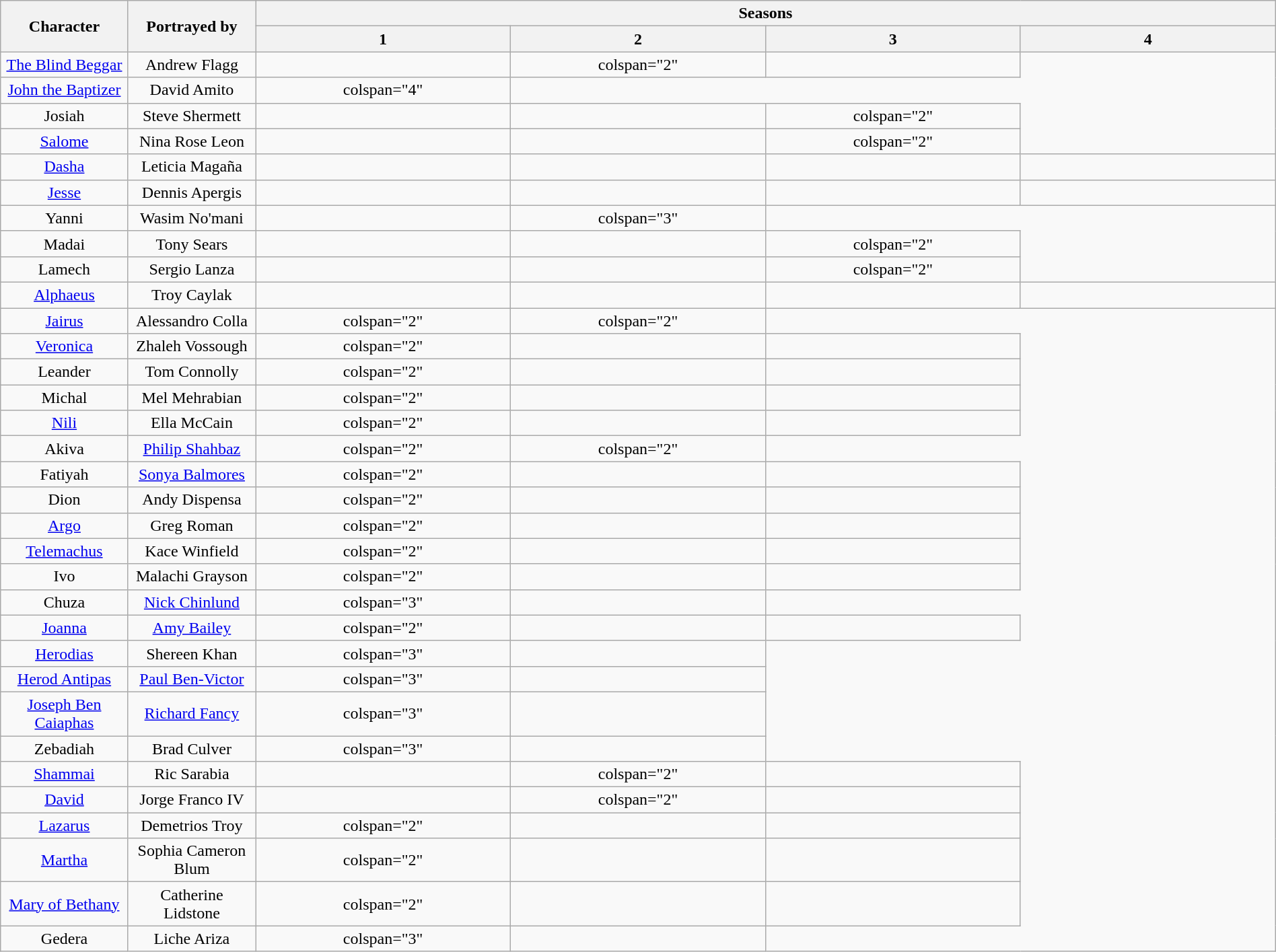<table class="wikitable plainrowheaders" style="text-align:center; font-size:100%; width:100%">
<tr>
<th scope="col" rowspan="2" style="width:10%; min-width:110px;">Character</th>
<th scope="col" rowspan="2" style="width:10%; min-width:110px;">Portrayed by</th>
<th scope="col" colspan="4">Seasons</th>
</tr>
<tr>
<th scope="col" style="width: 80px;">1</th>
<th scope="col" style="width: 80px;">2</th>
<th scope="col" style="width: 80px;">3</th>
<th scope="col" style="width: 80px;">4</th>
</tr>
<tr>
<td scope="row"><a href='#'>The Blind Beggar</a></td>
<td>Andrew Flagg</td>
<td></td>
<td>colspan="2" </td>
<td></td>
</tr>
<tr>
<td scope="row"><a href='#'>John the Baptizer</a></td>
<td>David Amito</td>
<td>colspan="4" </td>
</tr>
<tr>
<td scope="row">Josiah</td>
<td>Steve Shermett</td>
<td></td>
<td></td>
<td>colspan="2" </td>
</tr>
<tr>
<td scope="row"><a href='#'>Salome</a></td>
<td>Nina Rose Leon</td>
<td></td>
<td></td>
<td>colspan="2" </td>
</tr>
<tr>
<td scope="row"><a href='#'>Dasha</a></td>
<td>Leticia Magaña</td>
<td></td>
<td></td>
<td></td>
<td></td>
</tr>
<tr>
<td scope="row"><a href='#'>Jesse</a></td>
<td>Dennis Apergis</td>
<td></td>
<td></td>
<td></td>
<td></td>
</tr>
<tr>
<td scope="row">Yanni</td>
<td>Wasim No'mani</td>
<td></td>
<td>colspan="3" </td>
</tr>
<tr>
<td scope="row">Madai</td>
<td>Tony Sears</td>
<td></td>
<td></td>
<td>colspan="2" </td>
</tr>
<tr>
<td scope="row">Lamech</td>
<td>Sergio Lanza</td>
<td></td>
<td></td>
<td>colspan="2" </td>
</tr>
<tr>
<td scope="row"><a href='#'>Alphaeus</a></td>
<td>Troy Caylak</td>
<td></td>
<td></td>
<td></td>
<td></td>
</tr>
<tr>
<td scope="row"><a href='#'>Jairus</a></td>
<td>Alessandro Colla</td>
<td>colspan="2" </td>
<td>colspan="2" </td>
</tr>
<tr>
<td scope="row"><a href='#'>Veronica</a></td>
<td>Zhaleh Vossough</td>
<td>colspan="2" </td>
<td></td>
<td></td>
</tr>
<tr>
<td scope="row">Leander</td>
<td>Tom Connolly</td>
<td>colspan="2" </td>
<td></td>
<td></td>
</tr>
<tr>
<td scope="row">Michal</td>
<td>Mel Mehrabian</td>
<td>colspan="2" </td>
<td></td>
<td></td>
</tr>
<tr>
<td scope="row"><a href='#'>Nili</a></td>
<td>Ella McCain</td>
<td>colspan="2" </td>
<td></td>
<td></td>
</tr>
<tr>
<td scope="row">Akiva</td>
<td><a href='#'>Philip Shahbaz</a></td>
<td>colspan="2" </td>
<td>colspan="2" </td>
</tr>
<tr>
<td scope="row">Fatiyah</td>
<td><a href='#'>Sonya Balmores</a></td>
<td>colspan="2" </td>
<td></td>
<td></td>
</tr>
<tr>
<td scope="row">Dion</td>
<td>Andy Dispensa</td>
<td>colspan="2" </td>
<td></td>
<td></td>
</tr>
<tr>
<td scope="row"><a href='#'>Argo</a></td>
<td>Greg Roman</td>
<td>colspan="2" </td>
<td></td>
<td></td>
</tr>
<tr>
<td scope="row"><a href='#'>Telemachus</a></td>
<td>Kace Winfield</td>
<td>colspan="2" </td>
<td></td>
<td></td>
</tr>
<tr>
<td scope="row">Ivo</td>
<td>Malachi Grayson</td>
<td>colspan="2" </td>
<td></td>
<td></td>
</tr>
<tr>
<td scope="row">Chuza</td>
<td><a href='#'>Nick Chinlund</a></td>
<td>colspan="3" </td>
<td></td>
</tr>
<tr>
<td scope="row"><a href='#'>Joanna</a></td>
<td><a href='#'>Amy Bailey</a></td>
<td>colspan="2" </td>
<td></td>
<td></td>
</tr>
<tr>
<td scope="row"><a href='#'>Herodias</a></td>
<td>Shereen Khan</td>
<td>colspan="3" </td>
<td></td>
</tr>
<tr>
<td scope="row"><a href='#'>Herod Antipas</a></td>
<td><a href='#'>Paul Ben-Victor</a></td>
<td>colspan="3" </td>
<td></td>
</tr>
<tr>
<td scope="row"><a href='#'>Joseph Ben Caiaphas</a></td>
<td><a href='#'>Richard Fancy</a></td>
<td>colspan="3" </td>
<td></td>
</tr>
<tr>
<td scope="row">Zebadiah</td>
<td>Brad Culver</td>
<td>colspan="3" </td>
<td></td>
</tr>
<tr>
<td scope="row"><a href='#'>Shammai</a></td>
<td>Ric Sarabia</td>
<td></td>
<td>colspan="2" </td>
<td></td>
</tr>
<tr>
<td scope="row"><a href='#'>David</a></td>
<td>Jorge Franco IV</td>
<td></td>
<td>colspan="2" </td>
<td></td>
</tr>
<tr>
<td scope="row"><a href='#'>Lazarus</a></td>
<td>Demetrios Troy</td>
<td>colspan="2" </td>
<td></td>
<td></td>
</tr>
<tr>
<td scope="row"><a href='#'>Martha</a></td>
<td>Sophia Cameron Blum</td>
<td>colspan="2" </td>
<td></td>
<td></td>
</tr>
<tr>
<td scope="row"><a href='#'>Mary of Bethany</a></td>
<td>Catherine Lidstone</td>
<td>colspan="2" </td>
<td></td>
<td></td>
</tr>
<tr>
<td scope="row">Gedera</td>
<td>Liche Ariza</td>
<td>colspan="3" </td>
<td></td>
</tr>
</table>
